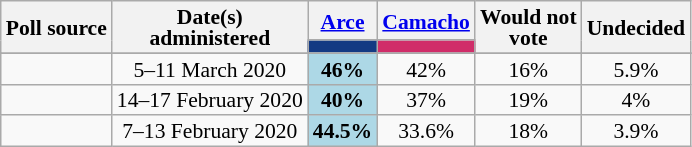<table class="wikitable" style="text-align:center;font-size:90%;line-height:14px;">
<tr>
<th rowspan="2">Poll source</th>
<th rowspan="2">Date(s)<br>administered</th>
<th><a href='#'>Arce</a></th>
<th><a href='#'>Camacho</a></th>
<th rowspan="2">Would not<br>vote</th>
<th rowspan="2">Undecided</th>
</tr>
<tr>
<td style="background:#143A83;"></td>
<td style="background:#d02d69;"></td>
</tr>
<tr>
</tr>
<tr>
<td></td>
<td>5–11 March 2020</td>
<td style="background:lightblue"><strong>46%</strong></td>
<td>42%</td>
<td>16%</td>
<td>5.9%</td>
</tr>
<tr>
<td></td>
<td>14–17 February 2020</td>
<td style="background:lightblue"><strong>40%</strong></td>
<td>37%</td>
<td>19%</td>
<td>4%</td>
</tr>
<tr>
<td></td>
<td>7–13 February 2020</td>
<td style="background:lightblue"><strong>44.5%</strong></td>
<td>33.6%</td>
<td>18%</td>
<td>3.9%</td>
</tr>
</table>
